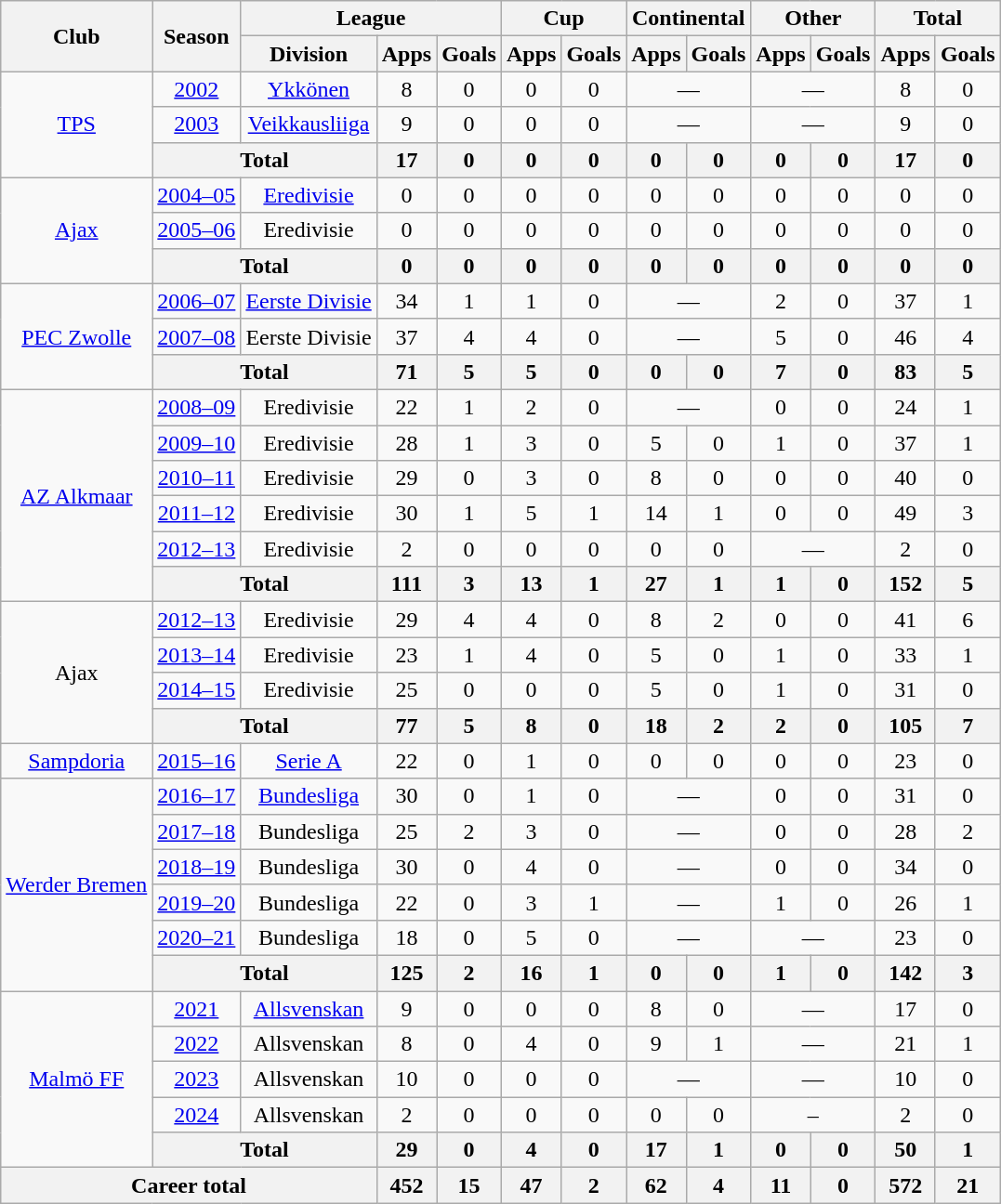<table class="wikitable" style="text-align:center">
<tr>
<th rowspan="2">Club</th>
<th rowspan="2">Season</th>
<th colspan="3">League</th>
<th colspan="2">Cup</th>
<th colspan="2">Continental</th>
<th colspan="2">Other</th>
<th colspan="2">Total</th>
</tr>
<tr>
<th>Division</th>
<th>Apps</th>
<th>Goals</th>
<th>Apps</th>
<th>Goals</th>
<th>Apps</th>
<th>Goals</th>
<th>Apps</th>
<th>Goals</th>
<th>Apps</th>
<th>Goals</th>
</tr>
<tr>
<td rowspan="3"><a href='#'>TPS</a></td>
<td><a href='#'>2002</a></td>
<td><a href='#'>Ykkönen</a></td>
<td>8</td>
<td>0</td>
<td>0</td>
<td>0</td>
<td colspan="2">—</td>
<td colspan="2">—</td>
<td>8</td>
<td>0</td>
</tr>
<tr>
<td><a href='#'>2003</a></td>
<td><a href='#'>Veikkausliiga</a></td>
<td>9</td>
<td>0</td>
<td>0</td>
<td>0</td>
<td colspan="2">—</td>
<td colspan="2">—</td>
<td>9</td>
<td>0</td>
</tr>
<tr>
<th colspan="2">Total</th>
<th>17</th>
<th>0</th>
<th>0</th>
<th>0</th>
<th>0</th>
<th>0</th>
<th>0</th>
<th>0</th>
<th>17</th>
<th>0</th>
</tr>
<tr>
<td rowspan="3"><a href='#'>Ajax</a></td>
<td><a href='#'>2004–05</a></td>
<td><a href='#'>Eredivisie</a></td>
<td>0</td>
<td>0</td>
<td>0</td>
<td>0</td>
<td>0</td>
<td>0</td>
<td>0</td>
<td>0</td>
<td>0</td>
<td>0</td>
</tr>
<tr>
<td><a href='#'>2005–06</a></td>
<td>Eredivisie</td>
<td>0</td>
<td>0</td>
<td>0</td>
<td>0</td>
<td>0</td>
<td>0</td>
<td>0</td>
<td>0</td>
<td>0</td>
<td>0</td>
</tr>
<tr>
<th colspan="2">Total</th>
<th>0</th>
<th>0</th>
<th>0</th>
<th>0</th>
<th>0</th>
<th>0</th>
<th>0</th>
<th>0</th>
<th>0</th>
<th>0</th>
</tr>
<tr>
<td rowspan="3"><a href='#'>PEC Zwolle</a></td>
<td><a href='#'>2006–07</a></td>
<td><a href='#'>Eerste Divisie</a></td>
<td>34</td>
<td>1</td>
<td>1</td>
<td>0</td>
<td colspan="2">—</td>
<td>2</td>
<td>0</td>
<td>37</td>
<td>1</td>
</tr>
<tr>
<td><a href='#'>2007–08</a></td>
<td>Eerste Divisie</td>
<td>37</td>
<td>4</td>
<td>4</td>
<td>0</td>
<td colspan="2">—</td>
<td>5</td>
<td>0</td>
<td>46</td>
<td>4</td>
</tr>
<tr>
<th colspan="2">Total</th>
<th>71</th>
<th>5</th>
<th>5</th>
<th>0</th>
<th>0</th>
<th>0</th>
<th>7</th>
<th>0</th>
<th>83</th>
<th>5</th>
</tr>
<tr>
<td rowspan="6"><a href='#'>AZ Alkmaar</a></td>
<td><a href='#'>2008–09</a></td>
<td>Eredivisie</td>
<td>22</td>
<td>1</td>
<td>2</td>
<td>0</td>
<td colspan="2">—</td>
<td>0</td>
<td>0</td>
<td>24</td>
<td>1</td>
</tr>
<tr>
<td><a href='#'>2009–10</a></td>
<td>Eredivisie</td>
<td>28</td>
<td>1</td>
<td>3</td>
<td>0</td>
<td>5</td>
<td>0</td>
<td>1</td>
<td>0</td>
<td>37</td>
<td>1</td>
</tr>
<tr>
<td><a href='#'>2010–11</a></td>
<td>Eredivisie</td>
<td>29</td>
<td>0</td>
<td>3</td>
<td>0</td>
<td>8</td>
<td>0</td>
<td>0</td>
<td>0</td>
<td>40</td>
<td>0</td>
</tr>
<tr>
<td><a href='#'>2011–12</a></td>
<td>Eredivisie</td>
<td>30</td>
<td>1</td>
<td>5</td>
<td>1</td>
<td>14</td>
<td>1</td>
<td>0</td>
<td>0</td>
<td>49</td>
<td>3</td>
</tr>
<tr>
<td><a href='#'>2012–13</a></td>
<td>Eredivisie</td>
<td>2</td>
<td>0</td>
<td>0</td>
<td>0</td>
<td>0</td>
<td>0</td>
<td colspan="2">—</td>
<td>2</td>
<td>0</td>
</tr>
<tr>
<th colspan="2">Total</th>
<th>111</th>
<th>3</th>
<th>13</th>
<th>1</th>
<th>27</th>
<th>1</th>
<th>1</th>
<th>0</th>
<th>152</th>
<th>5</th>
</tr>
<tr>
<td rowspan="4">Ajax</td>
<td><a href='#'>2012–13</a></td>
<td>Eredivisie</td>
<td>29</td>
<td>4</td>
<td>4</td>
<td>0</td>
<td>8</td>
<td>2</td>
<td>0</td>
<td>0</td>
<td>41</td>
<td>6</td>
</tr>
<tr>
<td><a href='#'>2013–14</a></td>
<td>Eredivisie</td>
<td>23</td>
<td>1</td>
<td>4</td>
<td>0</td>
<td>5</td>
<td>0</td>
<td>1</td>
<td>0</td>
<td>33</td>
<td>1</td>
</tr>
<tr>
<td><a href='#'>2014–15</a></td>
<td>Eredivisie</td>
<td>25</td>
<td>0</td>
<td>0</td>
<td>0</td>
<td>5</td>
<td>0</td>
<td>1</td>
<td>0</td>
<td>31</td>
<td>0</td>
</tr>
<tr>
<th colspan="2">Total</th>
<th>77</th>
<th>5</th>
<th>8</th>
<th>0</th>
<th>18</th>
<th>2</th>
<th>2</th>
<th>0</th>
<th>105</th>
<th>7</th>
</tr>
<tr>
<td><a href='#'>Sampdoria</a></td>
<td><a href='#'>2015–16</a></td>
<td><a href='#'>Serie A</a></td>
<td>22</td>
<td>0</td>
<td>1</td>
<td>0</td>
<td>0</td>
<td>0</td>
<td>0</td>
<td>0</td>
<td>23</td>
<td>0</td>
</tr>
<tr>
<td rowspan="6"><a href='#'>Werder Bremen</a></td>
<td><a href='#'>2016–17</a></td>
<td><a href='#'>Bundesliga</a></td>
<td>30</td>
<td>0</td>
<td>1</td>
<td>0</td>
<td colspan="2">—</td>
<td>0</td>
<td>0</td>
<td>31</td>
<td>0</td>
</tr>
<tr>
<td><a href='#'>2017–18</a></td>
<td>Bundesliga</td>
<td>25</td>
<td>2</td>
<td>3</td>
<td>0</td>
<td colspan="2">—</td>
<td>0</td>
<td>0</td>
<td>28</td>
<td>2</td>
</tr>
<tr>
<td><a href='#'>2018–19</a></td>
<td>Bundesliga</td>
<td>30</td>
<td>0</td>
<td>4</td>
<td>0</td>
<td colspan="2">—</td>
<td>0</td>
<td>0</td>
<td>34</td>
<td>0</td>
</tr>
<tr>
<td><a href='#'>2019–20</a></td>
<td>Bundesliga</td>
<td>22</td>
<td>0</td>
<td>3</td>
<td>1</td>
<td colspan="2">—</td>
<td>1</td>
<td>0</td>
<td>26</td>
<td>1</td>
</tr>
<tr>
<td><a href='#'>2020–21</a></td>
<td>Bundesliga</td>
<td>18</td>
<td>0</td>
<td>5</td>
<td>0</td>
<td colspan="2">—</td>
<td colspan="2">—</td>
<td>23</td>
<td>0</td>
</tr>
<tr>
<th colspan="2">Total</th>
<th>125</th>
<th>2</th>
<th>16</th>
<th>1</th>
<th>0</th>
<th>0</th>
<th>1</th>
<th>0</th>
<th>142</th>
<th>3</th>
</tr>
<tr>
<td rowspan="5"><a href='#'>Malmö FF</a></td>
<td><a href='#'>2021</a></td>
<td><a href='#'>Allsvenskan</a></td>
<td>9</td>
<td>0</td>
<td>0</td>
<td>0</td>
<td>8</td>
<td>0</td>
<td colspan="2">—</td>
<td>17</td>
<td>0</td>
</tr>
<tr>
<td><a href='#'>2022</a></td>
<td>Allsvenskan</td>
<td>8</td>
<td>0</td>
<td>4</td>
<td>0</td>
<td>9</td>
<td>1</td>
<td colspan="2">—</td>
<td>21</td>
<td>1</td>
</tr>
<tr>
<td><a href='#'>2023</a></td>
<td>Allsvenskan</td>
<td>10</td>
<td>0</td>
<td>0</td>
<td>0</td>
<td colspan="2">—</td>
<td colspan="2">—</td>
<td>10</td>
<td>0</td>
</tr>
<tr>
<td><a href='#'>2024</a></td>
<td>Allsvenskan</td>
<td>2</td>
<td>0</td>
<td>0</td>
<td>0</td>
<td>0</td>
<td>0</td>
<td colspan=2>–</td>
<td>2</td>
<td>0</td>
</tr>
<tr>
<th colspan="2">Total</th>
<th>29</th>
<th>0</th>
<th>4</th>
<th>0</th>
<th>17</th>
<th>1</th>
<th>0</th>
<th>0</th>
<th>50</th>
<th>1</th>
</tr>
<tr>
<th colspan="3">Career total</th>
<th>452</th>
<th>15</th>
<th>47</th>
<th>2</th>
<th>62</th>
<th>4</th>
<th>11</th>
<th>0</th>
<th>572</th>
<th>21</th>
</tr>
</table>
